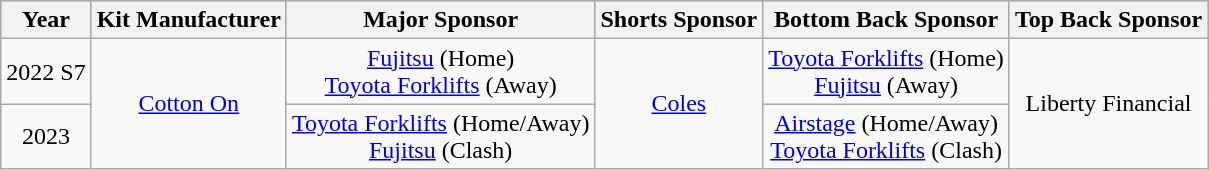<table class="wikitable sortable" style="text-align:center">
<tr style="background:#bdb76b;">
<th>Year</th>
<th>Kit Manufacturer</th>
<th>Major Sponsor</th>
<th>Shorts Sponsor</th>
<th>Bottom Back Sponsor</th>
<th>Top Back Sponsor</th>
</tr>
<tr>
<td>2022 S7</td>
<td rowspan="2"><a href='#'>Cotton On</a></td>
<td><a href='#'>Fujitsu</a> (Home) <br> <a href='#'>Toyota Forklifts</a> (Away)</td>
<td rowspan="2"><a href='#'>Coles</a></td>
<td><a href='#'>Toyota Forklifts</a> (Home) <br> <a href='#'>Fujitsu</a> (Away)</td>
<td rowspan="2">Liberty Financial</td>
</tr>
<tr>
<td>2023</td>
<td><a href='#'>Toyota Forklifts</a> (Home/Away) <br> <a href='#'>Fujitsu</a> (Clash)</td>
<td><a href='#'>Airstage</a> (Home/Away) <br> <a href='#'>Toyota Forklifts</a> (Clash)</td>
</tr>
</table>
